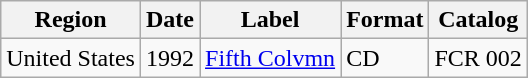<table class="wikitable">
<tr>
<th>Region</th>
<th>Date</th>
<th>Label</th>
<th>Format</th>
<th>Catalog</th>
</tr>
<tr>
<td>United States</td>
<td>1992</td>
<td><a href='#'>Fifth Colvmn</a></td>
<td>CD</td>
<td>FCR 002</td>
</tr>
</table>
